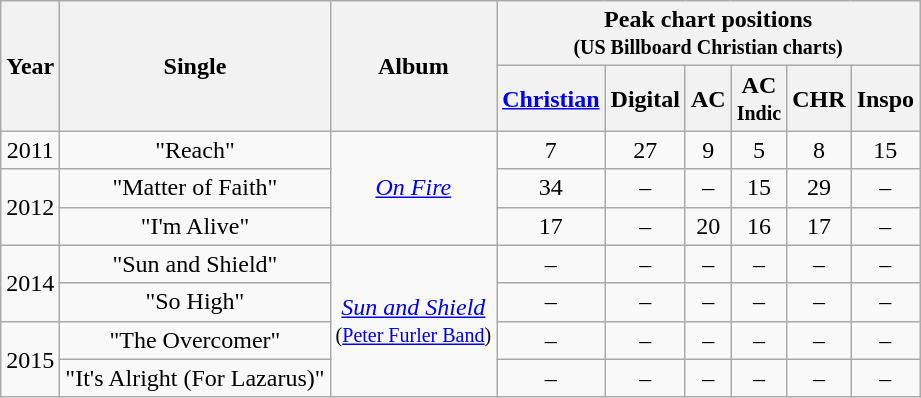<table class="wikitable" style="text-align:center;">
<tr>
<th rowspan="2">Year</th>
<th rowspan="2">Single</th>
<th rowspan="2">Album</th>
<th colspan="6">Peak chart positions<br><small>(US Billboard Christian charts)</small></th>
</tr>
<tr>
<th><a href='#'>Christian</a></th>
<th>Digital</th>
<th>AC</th>
<th>AC<br><small>Indic</small></th>
<th>CHR</th>
<th>Inspo</th>
</tr>
<tr>
<td>2011</td>
<td>"Reach"</td>
<td rowspan="3"><em><a href='#'>On Fire</a></em></td>
<td>7</td>
<td>27</td>
<td>9</td>
<td>5</td>
<td>8</td>
<td>15</td>
</tr>
<tr>
<td rowspan="2">2012</td>
<td>"Matter of Faith"</td>
<td>34</td>
<td>–</td>
<td>–</td>
<td>15</td>
<td>29</td>
<td>–</td>
</tr>
<tr>
<td>"I'm Alive"</td>
<td>17</td>
<td>–</td>
<td>20</td>
<td>16</td>
<td>17</td>
<td>–</td>
</tr>
<tr>
<td rowspan="2">2014</td>
<td>"Sun and Shield"</td>
<td rowspan="4"><em><a href='#'>Sun and Shield</a></em><br><small>(<a href='#'>Peter Furler Band</a>)</small></td>
<td>–</td>
<td>–</td>
<td>–</td>
<td>–</td>
<td>–</td>
<td>–</td>
</tr>
<tr>
<td>"So High"</td>
<td>–</td>
<td>–</td>
<td>–</td>
<td>–</td>
<td>–</td>
<td>–</td>
</tr>
<tr>
<td rowspan="2">2015</td>
<td>"The Overcomer"</td>
<td>–</td>
<td>–</td>
<td>–</td>
<td>–</td>
<td>–</td>
<td>–</td>
</tr>
<tr>
<td>"It's Alright (For Lazarus)"</td>
<td>–</td>
<td>–</td>
<td>–</td>
<td>–</td>
<td>–</td>
<td>–</td>
</tr>
</table>
